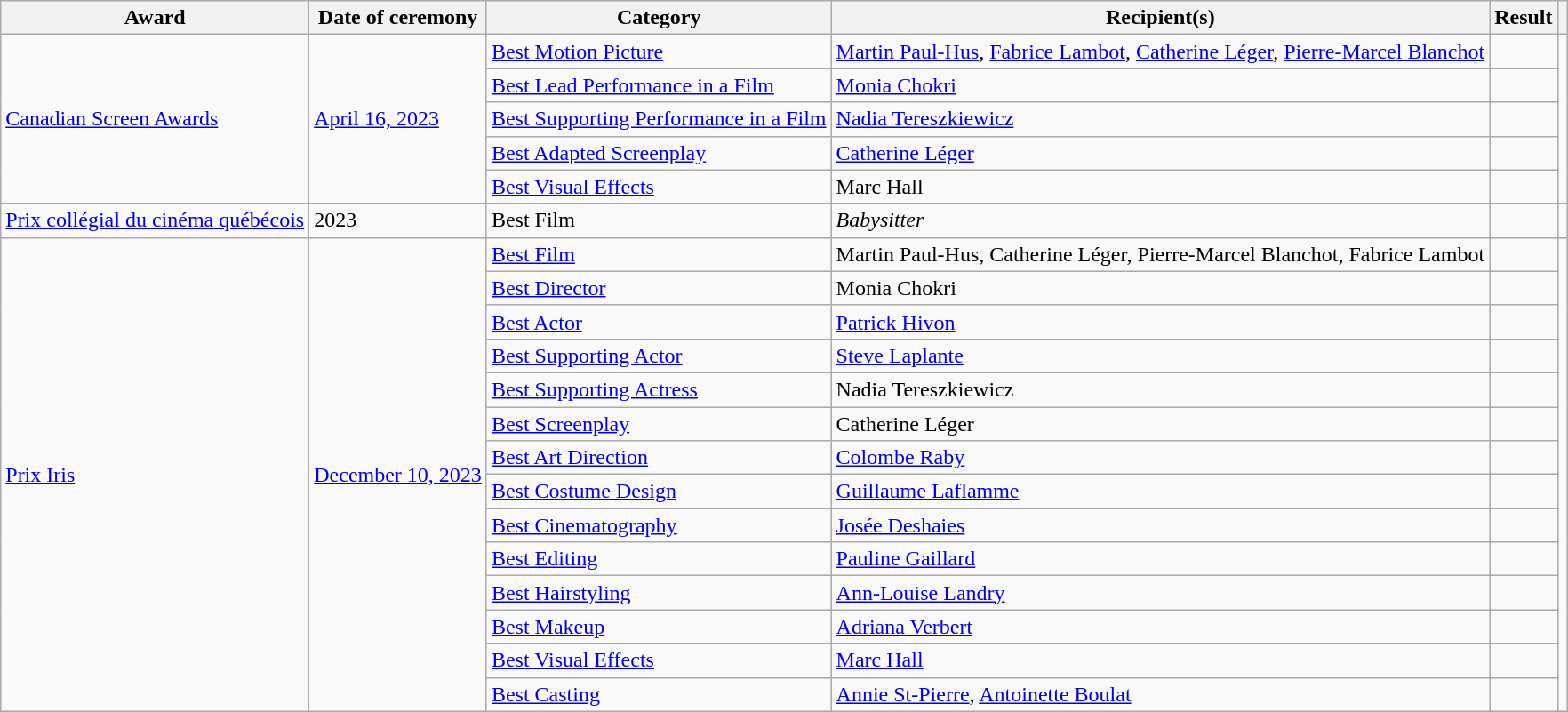<table class="wikitable sortable plainrowheaders">
<tr>
<th scope="col">Award</th>
<th scope="col">Date of ceremony</th>
<th scope="col">Category</th>
<th scope="col">Recipient(s)</th>
<th scope="col">Result</th>
<th scope="col" class="unsortable"></th>
</tr>
<tr>
<td rowspan=5><a href='#'>Canadian Screen Awards</a></td>
<td rowspan=5><a href='#'>April 16, 2023</a></td>
<td><a href='#'>Best Motion Picture</a></td>
<td><a href='#'>Martin Paul-Hus</a>, <a href='#'>Fabrice Lambot</a>, <a href='#'>Catherine Léger</a>, <a href='#'>Pierre-Marcel Blanchot</a></td>
<td></td>
<td rowspan=5></td>
</tr>
<tr>
<td><a href='#'>Best Lead Performance in a Film</a></td>
<td><a href='#'>Monia Chokri</a></td>
<td></td>
</tr>
<tr>
<td><a href='#'>Best Supporting Performance in a Film</a></td>
<td><a href='#'>Nadia Tereszkiewicz</a></td>
<td></td>
</tr>
<tr>
<td><a href='#'>Best Adapted Screenplay</a></td>
<td><a href='#'>Catherine Léger</a></td>
<td></td>
</tr>
<tr>
<td><a href='#'>Best Visual Effects</a></td>
<td>Marc Hall</td>
<td></td>
</tr>
<tr>
<td><a href='#'>Prix collégial du cinéma québécois</a></td>
<td>2023</td>
<td>Best Film</td>
<td><em>Babysitter</em></td>
<td></td>
<td></td>
</tr>
<tr>
<td rowspan=14><a href='#'>Prix Iris</a></td>
<td rowspan=14><a href='#'>December 10, 2023</a></td>
<td><a href='#'>Best Film</a></td>
<td>Martin Paul-Hus, Catherine Léger, Pierre-Marcel Blanchot, Fabrice Lambot</td>
<td></td>
<td rowspan=14></td>
</tr>
<tr>
<td><a href='#'>Best Director</a></td>
<td>Monia Chokri</td>
<td></td>
</tr>
<tr>
<td><a href='#'>Best Actor</a></td>
<td><a href='#'>Patrick Hivon</a></td>
<td></td>
</tr>
<tr>
<td><a href='#'>Best Supporting Actor</a></td>
<td><a href='#'>Steve Laplante</a></td>
<td></td>
</tr>
<tr>
<td><a href='#'>Best Supporting Actress</a></td>
<td>Nadia Tereszkiewicz</td>
<td></td>
</tr>
<tr>
<td><a href='#'>Best Screenplay</a></td>
<td>Catherine Léger</td>
<td></td>
</tr>
<tr>
<td><a href='#'>Best Art Direction</a></td>
<td><a href='#'>Colombe Raby</a></td>
<td></td>
</tr>
<tr>
<td><a href='#'>Best Costume Design</a></td>
<td><a href='#'>Guillaume Laflamme</a></td>
<td></td>
</tr>
<tr>
<td><a href='#'>Best Cinematography</a></td>
<td><a href='#'>Josée Deshaies</a></td>
<td></td>
</tr>
<tr>
<td><a href='#'>Best Editing</a></td>
<td><a href='#'>Pauline Gaillard</a></td>
<td></td>
</tr>
<tr>
<td><a href='#'>Best Hairstyling</a></td>
<td><a href='#'>Ann-Louise Landry</a></td>
<td></td>
</tr>
<tr>
<td><a href='#'>Best Makeup</a></td>
<td><a href='#'>Adriana Verbert</a></td>
<td></td>
</tr>
<tr>
<td><a href='#'>Best Visual Effects</a></td>
<td><a href='#'>Marc Hall</a></td>
<td></td>
</tr>
<tr>
<td><a href='#'>Best Casting</a></td>
<td><a href='#'>Annie St-Pierre</a>, <a href='#'>Antoinette Boulat</a></td>
<td></td>
</tr>
</table>
